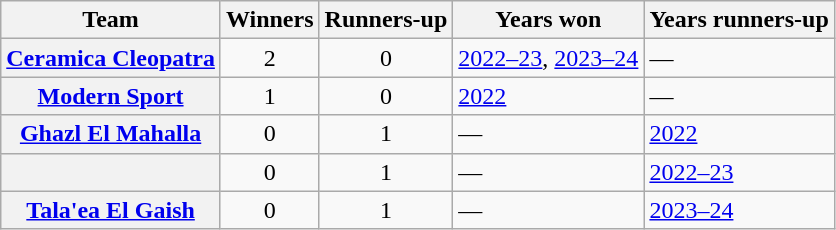<table class="wikitable plainrowheaders sortable">
<tr>
<th scope=col>Team</th>
<th scope=col>Winners</th>
<th scope=col>Runners-up</th>
<th scope=col>Years won</th>
<th scope=col>Years runners-up</th>
</tr>
<tr>
<th scope=row><a href='#'>Ceramica Cleopatra</a></th>
<td align=center>2</td>
<td align=center>0</td>
<td><a href='#'>2022–23</a>, <a href='#'>2023–24</a></td>
<td>—</td>
</tr>
<tr>
<th scope=row><a href='#'>Modern Sport</a></th>
<td align=center>1</td>
<td align=center>0</td>
<td><a href='#'>2022</a></td>
<td>—</td>
</tr>
<tr>
<th scope=row><a href='#'>Ghazl El Mahalla</a></th>
<td align=center>0</td>
<td align=center>1</td>
<td>—</td>
<td><a href='#'>2022</a></td>
</tr>
<tr>
<th scope=row></th>
<td align=center>0</td>
<td align=center>1</td>
<td>—</td>
<td><a href='#'>2022–23</a></td>
</tr>
<tr>
<th scope=row><a href='#'>Tala'ea El Gaish</a></th>
<td align=center>0</td>
<td align=center>1</td>
<td>—</td>
<td><a href='#'>2023–24</a></td>
</tr>
</table>
